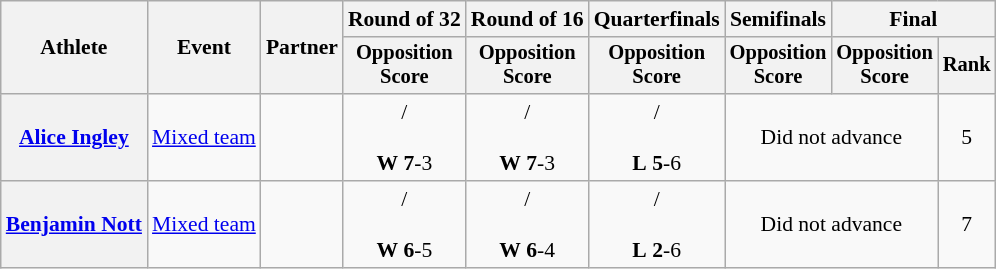<table class="wikitable plainrowheaders" style="font-size:90%;">
<tr>
<th scope="col" rowspan=2>Athlete</th>
<th scope="col" rowspan=2>Event</th>
<th scope="col" rowspan=2>Partner</th>
<th scope="col">Round of 32</th>
<th scope="col">Round of 16</th>
<th scope="col">Quarterfinals</th>
<th scope="col">Semifinals</th>
<th scope="col" colspan=2>Final</th>
</tr>
<tr style="font-size:95%">
<th scope="col">Opposition<br>Score</th>
<th scope="col">Opposition<br>Score</th>
<th scope="col">Opposition<br>Score</th>
<th scope="col">Opposition<br>Score</th>
<th scope="col">Opposition<br>Score</th>
<th scope="col">Rank</th>
</tr>
<tr>
<th scope="row"><a href='#'>Alice Ingley</a></th>
<td><a href='#'>Mixed team</a></td>
<td></td>
<td align=center>/ <br>  <br> <strong>W</strong> <strong>7</strong>-3</td>
<td align=center>/ <br>  <br> <strong>W</strong> <strong>7</strong>-3</td>
<td align=center>/ <br>  <br> <strong>L</strong> <strong>5</strong>-6</td>
<td colspan="2" style="text-align:center;">Did not advance</td>
<td align=center>5</td>
</tr>
<tr>
<th scope="row"><a href='#'>Benjamin Nott</a></th>
<td><a href='#'>Mixed team</a></td>
<td></td>
<td align=center>/ <br>  <br> <strong>W</strong> <strong>6</strong>-5</td>
<td align=center>/ <br>  <br> <strong>W</strong> <strong>6</strong>-4</td>
<td align=center>/ <br>  <br> <strong>L</strong> <strong>2</strong>-6</td>
<td colspan="2" style="text-align:center;">Did not advance</td>
<td align=center>7</td>
</tr>
</table>
